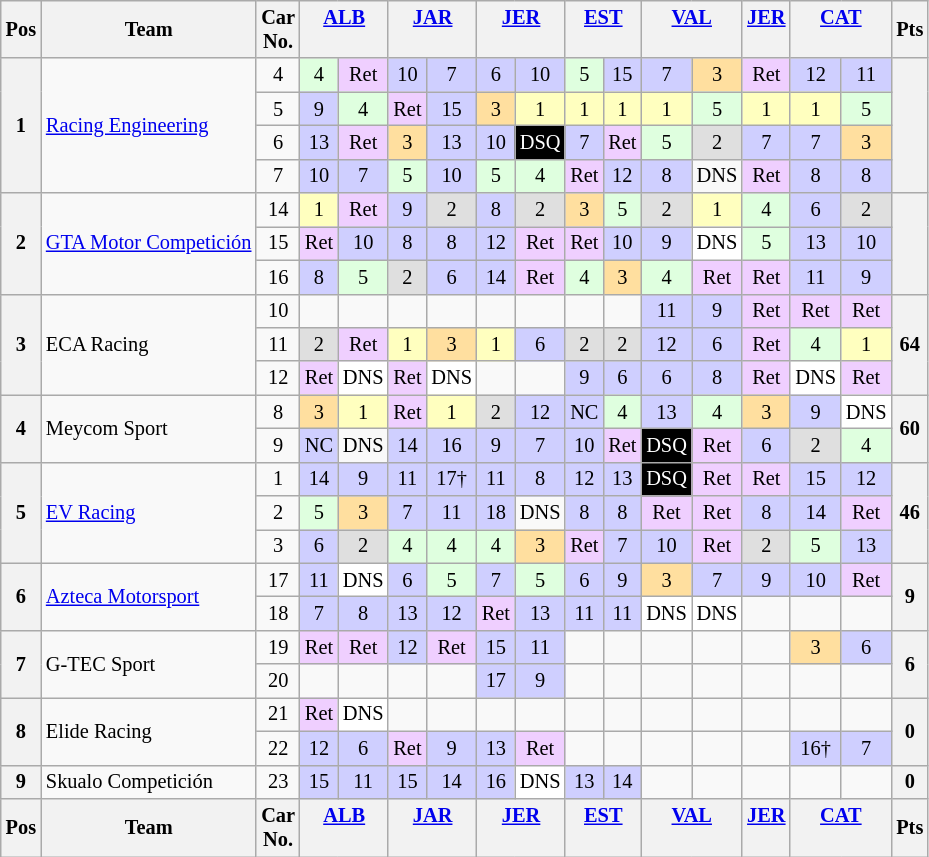<table class="wikitable" style="font-size: 85%; text-align:center">
<tr valign="top">
<th valign="middle">Pos</th>
<th valign="middle">Team</th>
<th valign="middle">Car<br>No.</th>
<th colspan=2><a href='#'>ALB</a><br></th>
<th colspan=2><a href='#'>JAR</a><br></th>
<th colspan=2><a href='#'>JER</a><br></th>
<th colspan=2><a href='#'>EST</a><br></th>
<th colspan=2><a href='#'>VAL</a><br></th>
<th><a href='#'>JER</a><br></th>
<th colspan=2><a href='#'>CAT</a><br></th>
<th valign="middle">Pts</th>
</tr>
<tr>
<th rowspan=4>1</th>
<td rowspan=4 align=left><a href='#'>Racing Engineering</a></td>
<td>4</td>
<td style="background:#DFFFDF;">4</td>
<td style="background:#EFCFFF;">Ret</td>
<td style="background:#cfcfff;">10</td>
<td style="background:#cfcfff;">7</td>
<td style="background:#cfcfff;">6</td>
<td style="background:#cfcfff;">10</td>
<td style="background:#DFFFDF;">5</td>
<td style="background:#cfcfff;">15</td>
<td style="background:#cfcfff;">7</td>
<td style="background:#FFDF9F;">3</td>
<td style="background:#EFCFFF;">Ret</td>
<td style="background:#cfcfff;">12</td>
<td style="background:#cfcfff;">11</td>
<th rowspan=4></th>
</tr>
<tr>
<td>5</td>
<td style="background:#cfcfff;">9</td>
<td style="background:#DFFFDF;">4</td>
<td style="background:#EFCFFF;">Ret</td>
<td style="background:#cfcfff;">15</td>
<td style="background:#FFDF9F;">3</td>
<td style="background:#FFFFBF;">1</td>
<td style="background:#FFFFBF;">1</td>
<td style="background:#FFFFBF;">1</td>
<td style="background:#FFFFBF;">1</td>
<td style="background:#DFFFDF;">5</td>
<td style="background:#FFFFBF;">1</td>
<td style="background:#FFFFBF;">1</td>
<td style="background:#DFFFDF;">5</td>
</tr>
<tr>
<td>6</td>
<td style="background:#cfcfff;">13</td>
<td style="background:#EFCFFF;">Ret</td>
<td style="background:#FFDF9F;">3</td>
<td style="background:#cfcfff;">13</td>
<td style="background:#cfcfff;">10</td>
<td style="background:#000000; color:white">DSQ</td>
<td style="background:#cfcfff;">7</td>
<td style="background:#EFCFFF;">Ret</td>
<td style="background:#DFFFDF;">5</td>
<td style="background:#DFDFDF;">2</td>
<td style="background:#cfcfff;">7</td>
<td style="background:#cfcfff;">7</td>
<td style="background:#FFDF9F;">3</td>
</tr>
<tr>
<td>7</td>
<td style="background:#cfcfff;">10</td>
<td style="background:#cfcfff;">7</td>
<td style="background:#DFFFDF;">5</td>
<td style="background:#cfcfff;">10</td>
<td style="background:#DFFFDF;">5</td>
<td style="background:#DFFFDF;">4</td>
<td style="background:#EFCFFF;">Ret</td>
<td style="background:#cfcfff;">12</td>
<td style="background:#cfcfff;">8</td>
<td>DNS</td>
<td style="background:#EFCFFF;">Ret</td>
<td style="background:#cfcfff;">8</td>
<td style="background:#cfcfff;">8</td>
</tr>
<tr>
<th rowspan=3>2</th>
<td align=left rowspan=3 nowrap><a href='#'>GTA Motor Competición</a></td>
<td>14</td>
<td style="background:#FFFFBF;">1</td>
<td style="background:#EFCFFF;">Ret</td>
<td style="background:#cfcfff;">9</td>
<td style="background:#DFDFDF;">2</td>
<td style="background:#cfcfff;">8</td>
<td style="background:#DFDFDF;">2</td>
<td style="background:#FFDF9F;">3</td>
<td style="background:#DFFFDF;">5</td>
<td style="background:#DFDFDF;">2</td>
<td style="background:#FFFFBF;">1</td>
<td style="background:#DFFFDF;">4</td>
<td style="background:#cfcfff;">6</td>
<td style="background:#DFDFDF;">2</td>
<th rowspan=3></th>
</tr>
<tr>
<td>15</td>
<td style="background:#EFCFFF;">Ret</td>
<td style="background:#cfcfff;">10</td>
<td style="background:#cfcfff;">8</td>
<td style="background:#cfcfff;">8</td>
<td style="background:#cfcfff;">12</td>
<td style="background:#EFCFFF;">Ret</td>
<td style="background:#EFCFFF;">Ret</td>
<td style="background:#cfcfff;">10</td>
<td style="background:#cfcfff;">9</td>
<td style="background:#FFFFFF;">DNS</td>
<td style="background:#DFFFDF;">5</td>
<td style="background:#cfcfff;">13</td>
<td style="background:#cfcfff;">10</td>
</tr>
<tr>
<td>16</td>
<td style="background:#cfcfff;">8</td>
<td style="background:#DFFFDF;">5</td>
<td style="background:#DFDFDF;">2</td>
<td style="background:#cfcfff;">6</td>
<td style="background:#cfcfff;">14</td>
<td style="background:#EFCFFF;">Ret</td>
<td style="background:#DFFFDF;">4</td>
<td style="background:#FFDF9F;">3</td>
<td style="background:#DFFFDF;">4</td>
<td style="background:#EFCFFF;">Ret</td>
<td style="background:#EFCFFF;">Ret</td>
<td style="background:#cfcfff;">11</td>
<td style="background:#cfcfff;">9</td>
</tr>
<tr>
<th rowspan=3>3</th>
<td align=left rowspan=3>ECA Racing</td>
<td>10</td>
<td></td>
<td></td>
<td></td>
<td></td>
<td></td>
<td></td>
<td></td>
<td></td>
<td style="background:#cfcfff;">11</td>
<td style="background:#cfcfff;">9</td>
<td style="background:#EFCFFF;">Ret</td>
<td style="background:#EFCFFF;">Ret</td>
<td style="background:#EFCFFF;">Ret</td>
<th rowspan=3>64</th>
</tr>
<tr>
<td>11</td>
<td style="background:#DFDFDF;">2</td>
<td style="background:#EFCFFF;">Ret</td>
<td style="background:#FFFFBF;">1</td>
<td style="background:#FFDF9F;">3</td>
<td style="background:#FFFFBF;">1</td>
<td style="background:#cfcfff;">6</td>
<td style="background:#DFDFDF;">2</td>
<td style="background:#DFDFDF;">2</td>
<td style="background:#cfcfff;">12</td>
<td style="background:#cfcfff;">6</td>
<td style="background:#EFCFFF;">Ret</td>
<td style="background:#DFFFDF;">4</td>
<td style="background:#FFFFBF;">1</td>
</tr>
<tr>
<td>12</td>
<td style="background:#EFCFFF;">Ret</td>
<td style="background:#FFFFFF;">DNS</td>
<td style="background:#EFCFFF;">Ret</td>
<td style="background:#FFFFFF;">DNS</td>
<td></td>
<td></td>
<td style="background:#cfcfff;">9</td>
<td style="background:#cfcfff;">6</td>
<td style="background:#cfcfff;">6</td>
<td style="background:#cfcfff;">8</td>
<td style="background:#EFCFFF;">Ret</td>
<td style="background:#FFFFFF;">DNS</td>
<td style="background:#EFCFFF;">Ret</td>
</tr>
<tr>
<th rowspan=2>4</th>
<td align=left rowspan=2>Meycom Sport</td>
<td>8</td>
<td style="background:#FFDF9F;">3</td>
<td style="background:#FFFFBF;">1</td>
<td style="background:#EFCFFF;">Ret</td>
<td style="background:#FFFFBF;">1</td>
<td style="background:#DFDFDF;">2</td>
<td style="background:#cfcfff;">12</td>
<td style="background:#cfcfff;">NC</td>
<td style="background:#DFFFDF;">4</td>
<td style="background:#cfcfff;">13</td>
<td style="background:#DFFFDF;">4</td>
<td style="background:#FFDF9F;">3</td>
<td style="background:#cfcfff;">9</td>
<td style="background:#FFFFFF;">DNS</td>
<th rowspan=2>60</th>
</tr>
<tr>
<td>9</td>
<td style="background:#cfcfff;">NC</td>
<td>DNS</td>
<td style="background:#cfcfff;">14</td>
<td style="background:#cfcfff;">16</td>
<td style="background:#cfcfff;">9</td>
<td style="background:#cfcfff;">7</td>
<td style="background:#cfcfff;">10</td>
<td style="background:#EFCFFF;">Ret</td>
<td style="background:#000000; color:white">DSQ</td>
<td style="background:#EFCFFF;">Ret</td>
<td style="background:#cfcfff;">6</td>
<td style="background:#DFDFDF;">2</td>
<td style="background:#DFFFDF;">4</td>
</tr>
<tr>
<th rowspan=3>5</th>
<td align=left rowspan=3><a href='#'>EV Racing</a></td>
<td>1</td>
<td style="background:#cfcfff;">14</td>
<td style="background:#cfcfff;">9</td>
<td style="background:#cfcfff;">11</td>
<td style="background:#cfcfff;">17†</td>
<td style="background:#cfcfff;">11</td>
<td style="background:#cfcfff;">8</td>
<td style="background:#cfcfff;">12</td>
<td style="background:#cfcfff;">13</td>
<td style="background:#000000; color:white">DSQ</td>
<td style="background:#EFCFFF;">Ret</td>
<td style="background:#EFCFFF;">Ret</td>
<td style="background:#cfcfff;">15</td>
<td style="background:#cfcfff;">12</td>
<th rowspan=3>46</th>
</tr>
<tr>
<td>2</td>
<td style="background:#DFFFDF;">5</td>
<td style="background:#FFDF9F;">3</td>
<td style="background:#cfcfff;">7</td>
<td style="background:#cfcfff;">11</td>
<td style="background:#cfcfff;">18</td>
<td>DNS</td>
<td style="background:#cfcfff;">8</td>
<td style="background:#cfcfff;">8</td>
<td style="background:#EFCFFF;">Ret</td>
<td style="background:#EFCFFF;">Ret</td>
<td style="background:#cfcfff;">8</td>
<td style="background:#cfcfff;">14</td>
<td style="background:#EFCFFF;">Ret</td>
</tr>
<tr>
<td>3</td>
<td style="background:#cfcfff;">6</td>
<td style="background:#DFDFDF;">2</td>
<td style="background:#DFFFDF;">4</td>
<td style="background:#DFFFDF;">4</td>
<td style="background:#DFFFDF;">4</td>
<td style="background:#FFDF9F;">3</td>
<td style="background:#EFCFFF;">Ret</td>
<td style="background:#cfcfff;">7</td>
<td style="background:#cfcfff;">10</td>
<td style="background:#EFCFFF;">Ret</td>
<td style="background:#DFDFDF;">2</td>
<td style="background:#DFFFDF;">5</td>
<td style="background:#cfcfff;">13</td>
</tr>
<tr>
<th rowspan=2>6</th>
<td align=left rowspan=2><a href='#'>Azteca Motorsport</a></td>
<td>17</td>
<td style="background:#cfcfff;">11</td>
<td style="background:#FFFFFF;">DNS</td>
<td style="background:#cfcfff;">6</td>
<td style="background:#DFFFDF;">5</td>
<td style="background:#cfcfff;">7</td>
<td style="background:#DFFFDF;">5</td>
<td style="background:#cfcfff;">6</td>
<td style="background:#cfcfff;">9</td>
<td style="background:#FFDF9F;">3</td>
<td style="background:#cfcfff;">7</td>
<td style="background:#cfcfff;">9</td>
<td style="background:#cfcfff;">10</td>
<td style="background:#EFCFFF;">Ret</td>
<th rowspan=2>9</th>
</tr>
<tr>
<td>18</td>
<td style="background:#cfcfff;">7</td>
<td style="background:#cfcfff;">8</td>
<td style="background:#cfcfff;">13</td>
<td style="background:#cfcfff;">12</td>
<td style="background:#EFCFFF;">Ret</td>
<td style="background:#cfcfff;">13</td>
<td style="background:#cfcfff;">11</td>
<td style="background:#cfcfff;">11</td>
<td style="background:#FFFFFF;">DNS</td>
<td style="background:#FFFFFF;">DNS</td>
<td></td>
<td></td>
<td></td>
</tr>
<tr>
<th rowspan=2>7</th>
<td align=left rowspan=2>G-TEC Sport</td>
<td>19</td>
<td style="background:#EFCFFF;">Ret</td>
<td style="background:#EFCFFF;">Ret</td>
<td style="background:#cfcfff;">12</td>
<td style="background:#EFCFFF;">Ret</td>
<td style="background:#cfcfff;">15</td>
<td style="background:#cfcfff;">11</td>
<td></td>
<td></td>
<td></td>
<td></td>
<td></td>
<td style="background:#FFDF9F;">3</td>
<td style="background:#cfcfff;">6</td>
<th rowspan=2>6</th>
</tr>
<tr>
<td>20</td>
<td></td>
<td></td>
<td></td>
<td></td>
<td style="background:#cfcfff;">17</td>
<td style="background:#cfcfff;">9</td>
<td></td>
<td></td>
<td></td>
<td></td>
<td></td>
<td></td>
<td></td>
</tr>
<tr>
<th rowspan=2>8</th>
<td align=left rowspan=2>Elide Racing</td>
<td>21</td>
<td style="background:#EFCFFF;">Ret</td>
<td style="background:#FFFFFF;">DNS</td>
<td></td>
<td></td>
<td></td>
<td></td>
<td></td>
<td></td>
<td></td>
<td></td>
<td></td>
<td></td>
<td></td>
<th rowspan=2>0</th>
</tr>
<tr>
<td>22</td>
<td style="background:#cfcfff;">12</td>
<td style="background:#cfcfff;">6</td>
<td style="background:#EFCFFF;">Ret</td>
<td style="background:#cfcfff;">9</td>
<td style="background:#cfcfff;">13</td>
<td style="background:#EFCFFF;">Ret</td>
<td></td>
<td></td>
<td></td>
<td></td>
<td></td>
<td style="background:#cfcfff;">16†</td>
<td style="background:#cfcfff;">7</td>
</tr>
<tr>
<th>9</th>
<td align=left>Skualo Competición</td>
<td>23</td>
<td style="background:#cfcfff;">15</td>
<td style="background:#cfcfff;">11</td>
<td style="background:#cfcfff;">15</td>
<td style="background:#cfcfff;">14</td>
<td style="background:#cfcfff;">16</td>
<td style="background:#FFFFFF;">DNS</td>
<td style="background:#cfcfff;">13</td>
<td style="background:#cfcfff;">14</td>
<td></td>
<td></td>
<td></td>
<td></td>
<td></td>
<th>0</th>
</tr>
<tr valign="top">
<th valign="middle">Pos</th>
<th valign="middle">Team</th>
<th valign="middle">Car<br>No.</th>
<th colspan=2><a href='#'>ALB</a><br></th>
<th colspan=2><a href='#'>JAR</a><br></th>
<th colspan=2><a href='#'>JER</a><br></th>
<th colspan=2><a href='#'>EST</a><br></th>
<th colspan=2><a href='#'>VAL</a><br></th>
<th><a href='#'>JER</a><br></th>
<th colspan=2><a href='#'>CAT</a><br></th>
<th valign="middle">Pts</th>
</tr>
</table>
